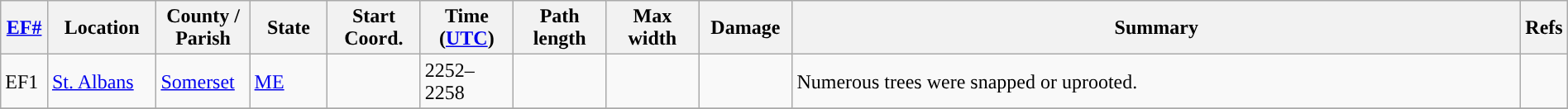<table class="wikitable sortable" style="width:100%;">
<tr>
<th scope="col" width="3%" align="center"><a href='#'>EF#</a></th>
<th scope="col" width="7%" align="center" class="unsortable">Location</th>
<th scope="col" width="6%" align="center" class="unsortable">County / Parish</th>
<th scope="col" width="5%" align="center">State</th>
<th scope="col" width="6%" align="center">Start Coord.</th>
<th scope="col" width="6%" align="center">Time (<a href='#'>UTC</a>)</th>
<th scope="col" width="6%" align="center">Path length</th>
<th scope="col" width="6%" align="center">Max width</th>
<th scope="col" width="6%" align="center">Damage</th>
<th scope="col" width="48%" class="unsortable" align="center">Summary</th>
<th scope="col" width="48%" class="unsortable" align="center">Refs</th>
</tr>
<tr>
<td>EF1</td>
<td><a href='#'>St. Albans</a></td>
<td><a href='#'>Somerset</a></td>
<td><a href='#'>ME</a></td>
<td></td>
<td>2252–2258</td>
<td></td>
<td></td>
<td></td>
<td>Numerous trees were snapped or uprooted.</td>
<td></td>
</tr>
<tr>
</tr>
</table>
